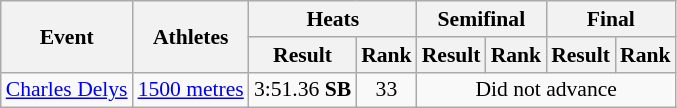<table class="wikitable" border="1" style="font-size:90%">
<tr>
<th rowspan="2">Event</th>
<th rowspan="2">Athletes</th>
<th colspan="2">Heats</th>
<th colspan="2">Semifinal</th>
<th colspan="2">Final</th>
</tr>
<tr>
<th>Result</th>
<th>Rank</th>
<th>Result</th>
<th>Rank</th>
<th>Result</th>
<th>Rank</th>
</tr>
<tr>
<td><a href='#'>Charles Delys</a></td>
<td><a href='#'>1500 metres</a></td>
<td align=center>3:51.36 <strong>SB</strong></td>
<td align=center>33</td>
<td colspan="4" align=center>Did not advance</td>
</tr>
</table>
